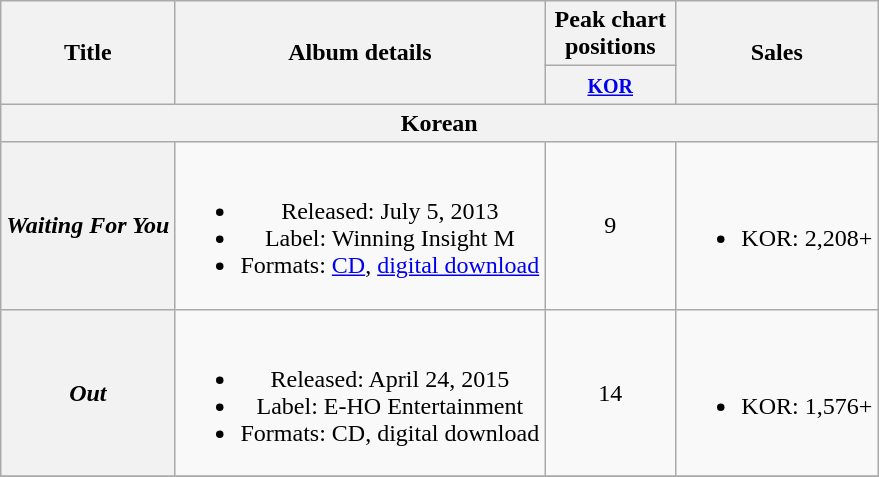<table class="wikitable plainrowheaders" style="text-align:center;">
<tr>
<th scope="col" rowspan="2">Title</th>
<th scope="col" rowspan="2">Album details</th>
<th scope="col" colspan="1" style="width:5em;">Peak chart positions</th>
<th scope="col" rowspan="2">Sales</th>
</tr>
<tr>
<th><small><a href='#'>KOR</a></small><br></th>
</tr>
<tr>
<th colspan="4">Korean</th>
</tr>
<tr>
<th scope="row"><em>Waiting For You</em></th>
<td><br><ul><li>Released: July 5, 2013</li><li>Label: Winning Insight M</li><li>Formats: <a href='#'>CD</a>, <a href='#'>digital download</a></li></ul></td>
<td>9</td>
<td><br><ul><li>KOR: 2,208+</li></ul></td>
</tr>
<tr>
<th scope="row"><em>Out</em></th>
<td><br><ul><li>Released: April 24, 2015</li><li>Label: E-HO Entertainment</li><li>Formats: CD, digital download</li></ul></td>
<td>14</td>
<td><br><ul><li>KOR: 1,576+</li></ul></td>
</tr>
<tr>
</tr>
</table>
